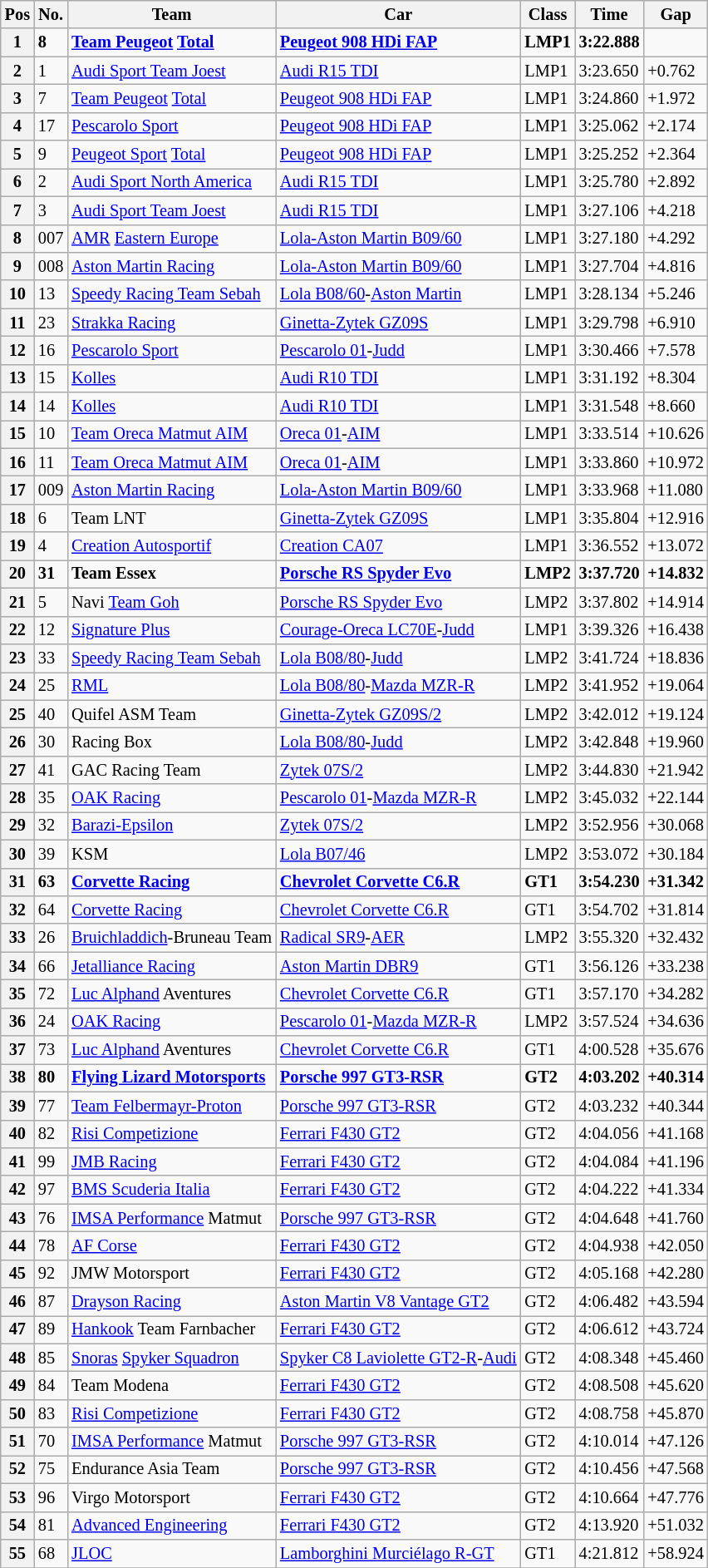<table class="wikitable" style="font-size: 85%;">
<tr>
<th>Pos</th>
<th>No.</th>
<th>Team</th>
<th>Car</th>
<th>Class</th>
<th>Time</th>
<th>Gap</th>
</tr>
<tr style="font-weight:bold">
<th>1</th>
<td>8</td>
<td><a href='#'>Team Peugeot</a> <a href='#'>Total</a></td>
<td><a href='#'>Peugeot 908 HDi FAP</a></td>
<td>LMP1</td>
<td>3:22.888</td>
<td></td>
</tr>
<tr>
<th>2</th>
<td>1</td>
<td><a href='#'>Audi Sport Team Joest</a></td>
<td><a href='#'>Audi R15 TDI</a></td>
<td>LMP1</td>
<td>3:23.650</td>
<td>+0.762</td>
</tr>
<tr>
<th>3</th>
<td>7</td>
<td><a href='#'>Team Peugeot</a> <a href='#'>Total</a></td>
<td><a href='#'>Peugeot 908 HDi FAP</a></td>
<td>LMP1</td>
<td>3:24.860</td>
<td>+1.972</td>
</tr>
<tr>
<th>4</th>
<td>17</td>
<td><a href='#'>Pescarolo Sport</a></td>
<td><a href='#'>Peugeot 908 HDi FAP</a></td>
<td>LMP1</td>
<td>3:25.062</td>
<td>+2.174</td>
</tr>
<tr>
<th>5</th>
<td>9</td>
<td><a href='#'>Peugeot Sport</a> <a href='#'>Total</a></td>
<td><a href='#'>Peugeot 908 HDi FAP</a></td>
<td>LMP1</td>
<td>3:25.252</td>
<td>+2.364</td>
</tr>
<tr>
<th>6</th>
<td>2</td>
<td><a href='#'>Audi Sport North America</a></td>
<td><a href='#'>Audi R15 TDI</a></td>
<td>LMP1</td>
<td>3:25.780</td>
<td>+2.892</td>
</tr>
<tr>
<th>7</th>
<td>3</td>
<td><a href='#'>Audi Sport Team Joest</a></td>
<td><a href='#'>Audi R15 TDI</a></td>
<td>LMP1</td>
<td>3:27.106</td>
<td>+4.218</td>
</tr>
<tr>
<th>8</th>
<td>007</td>
<td><a href='#'>AMR</a> <a href='#'>Eastern Europe</a></td>
<td><a href='#'>Lola-Aston Martin B09/60</a></td>
<td>LMP1</td>
<td>3:27.180</td>
<td>+4.292</td>
</tr>
<tr>
<th>9</th>
<td>008</td>
<td><a href='#'>Aston Martin Racing</a></td>
<td><a href='#'>Lola-Aston Martin B09/60</a></td>
<td>LMP1</td>
<td>3:27.704</td>
<td>+4.816</td>
</tr>
<tr>
<th>10</th>
<td>13</td>
<td><a href='#'>Speedy Racing Team Sebah</a></td>
<td><a href='#'>Lola B08/60</a>-<a href='#'>Aston Martin</a></td>
<td>LMP1</td>
<td>3:28.134</td>
<td>+5.246</td>
</tr>
<tr>
<th>11</th>
<td>23</td>
<td><a href='#'>Strakka Racing</a></td>
<td><a href='#'>Ginetta-Zytek GZ09S</a></td>
<td>LMP1</td>
<td>3:29.798</td>
<td>+6.910</td>
</tr>
<tr>
<th>12</th>
<td>16</td>
<td><a href='#'>Pescarolo Sport</a></td>
<td><a href='#'>Pescarolo 01</a>-<a href='#'>Judd</a></td>
<td>LMP1</td>
<td>3:30.466</td>
<td>+7.578</td>
</tr>
<tr>
<th>13</th>
<td>15</td>
<td><a href='#'>Kolles</a></td>
<td><a href='#'>Audi R10 TDI</a></td>
<td>LMP1</td>
<td>3:31.192</td>
<td>+8.304</td>
</tr>
<tr>
<th>14</th>
<td>14</td>
<td><a href='#'>Kolles</a></td>
<td><a href='#'>Audi R10 TDI</a></td>
<td>LMP1</td>
<td>3:31.548</td>
<td>+8.660</td>
</tr>
<tr>
<th>15</th>
<td>10</td>
<td><a href='#'>Team Oreca Matmut AIM</a></td>
<td><a href='#'>Oreca 01</a>-<a href='#'>AIM</a></td>
<td>LMP1</td>
<td>3:33.514</td>
<td>+10.626</td>
</tr>
<tr>
<th>16</th>
<td>11</td>
<td><a href='#'>Team Oreca Matmut AIM</a></td>
<td><a href='#'>Oreca 01</a>-<a href='#'>AIM</a></td>
<td>LMP1</td>
<td>3:33.860</td>
<td>+10.972</td>
</tr>
<tr>
<th>17</th>
<td>009</td>
<td><a href='#'>Aston Martin Racing</a></td>
<td><a href='#'>Lola-Aston Martin B09/60</a></td>
<td>LMP1</td>
<td>3:33.968</td>
<td>+11.080</td>
</tr>
<tr>
<th>18</th>
<td>6</td>
<td>Team LNT</td>
<td><a href='#'>Ginetta-Zytek GZ09S</a></td>
<td>LMP1</td>
<td>3:35.804</td>
<td>+12.916</td>
</tr>
<tr>
<th>19</th>
<td>4</td>
<td><a href='#'>Creation Autosportif</a></td>
<td><a href='#'>Creation CA07</a></td>
<td>LMP1</td>
<td>3:36.552</td>
<td>+13.072</td>
</tr>
<tr style="font-weight:bold">
<th>20</th>
<td>31</td>
<td>Team Essex</td>
<td><a href='#'>Porsche RS Spyder Evo</a></td>
<td>LMP2</td>
<td>3:37.720</td>
<td>+14.832</td>
</tr>
<tr>
<th>21</th>
<td>5</td>
<td>Navi <a href='#'>Team Goh</a></td>
<td><a href='#'>Porsche RS Spyder Evo</a></td>
<td>LMP2</td>
<td>3:37.802</td>
<td>+14.914</td>
</tr>
<tr>
<th>22</th>
<td>12</td>
<td><a href='#'>Signature Plus</a></td>
<td><a href='#'>Courage-Oreca LC70E</a>-<a href='#'>Judd</a></td>
<td>LMP1</td>
<td>3:39.326</td>
<td>+16.438</td>
</tr>
<tr>
<th>23</th>
<td>33</td>
<td><a href='#'>Speedy Racing Team Sebah</a></td>
<td><a href='#'>Lola B08/80</a>-<a href='#'>Judd</a></td>
<td>LMP2</td>
<td>3:41.724</td>
<td>+18.836</td>
</tr>
<tr>
<th>24</th>
<td>25</td>
<td><a href='#'>RML</a></td>
<td><a href='#'>Lola B08/80</a>-<a href='#'>Mazda MZR-R</a></td>
<td>LMP2</td>
<td>3:41.952</td>
<td>+19.064</td>
</tr>
<tr>
<th>25</th>
<td>40</td>
<td>Quifel ASM Team</td>
<td><a href='#'>Ginetta-Zytek GZ09S/2</a></td>
<td>LMP2</td>
<td>3:42.012</td>
<td>+19.124</td>
</tr>
<tr>
<th>26</th>
<td>30</td>
<td>Racing Box</td>
<td><a href='#'>Lola B08/80</a>-<a href='#'>Judd</a></td>
<td>LMP2</td>
<td>3:42.848</td>
<td>+19.960</td>
</tr>
<tr>
<th>27</th>
<td>41</td>
<td>GAC Racing Team</td>
<td><a href='#'>Zytek 07S/2</a></td>
<td>LMP2</td>
<td>3:44.830</td>
<td>+21.942</td>
</tr>
<tr>
<th>28</th>
<td>35</td>
<td><a href='#'>OAK Racing</a></td>
<td><a href='#'>Pescarolo 01</a>-<a href='#'>Mazda MZR-R</a></td>
<td>LMP2</td>
<td>3:45.032</td>
<td>+22.144</td>
</tr>
<tr>
<th>29</th>
<td>32</td>
<td><a href='#'>Barazi-Epsilon</a></td>
<td><a href='#'>Zytek 07S/2</a></td>
<td>LMP2</td>
<td>3:52.956</td>
<td>+30.068</td>
</tr>
<tr>
<th>30</th>
<td>39</td>
<td>KSM</td>
<td><a href='#'>Lola B07/46</a></td>
<td>LMP2</td>
<td>3:53.072</td>
<td>+30.184</td>
</tr>
<tr style="font-weight:bold">
<th>31</th>
<td>63</td>
<td><a href='#'>Corvette Racing</a></td>
<td><a href='#'>Chevrolet Corvette C6.R</a></td>
<td>GT1</td>
<td>3:54.230</td>
<td>+31.342</td>
</tr>
<tr>
<th>32</th>
<td>64</td>
<td><a href='#'>Corvette Racing</a></td>
<td><a href='#'>Chevrolet Corvette C6.R</a></td>
<td>GT1</td>
<td>3:54.702</td>
<td>+31.814</td>
</tr>
<tr>
<th>33</th>
<td>26</td>
<td><a href='#'>Bruichladdich</a>-Bruneau Team</td>
<td><a href='#'>Radical SR9</a>-<a href='#'>AER</a></td>
<td>LMP2</td>
<td>3:55.320</td>
<td>+32.432</td>
</tr>
<tr>
<th>34</th>
<td>66</td>
<td><a href='#'>Jetalliance Racing</a></td>
<td><a href='#'>Aston Martin DBR9</a></td>
<td>GT1</td>
<td>3:56.126</td>
<td>+33.238</td>
</tr>
<tr>
<th>35</th>
<td>72</td>
<td><a href='#'>Luc Alphand</a> Aventures</td>
<td><a href='#'>Chevrolet Corvette C6.R</a></td>
<td>GT1</td>
<td>3:57.170</td>
<td>+34.282</td>
</tr>
<tr>
<th>36</th>
<td>24</td>
<td><a href='#'>OAK Racing</a></td>
<td><a href='#'>Pescarolo 01</a>-<a href='#'>Mazda MZR-R</a></td>
<td>LMP2</td>
<td>3:57.524</td>
<td>+34.636</td>
</tr>
<tr>
<th>37</th>
<td>73</td>
<td><a href='#'>Luc Alphand</a> Aventures</td>
<td><a href='#'>Chevrolet Corvette C6.R</a></td>
<td>GT1</td>
<td>4:00.528</td>
<td>+35.676</td>
</tr>
<tr style="font-weight:bold">
<th>38</th>
<td>80</td>
<td><a href='#'>Flying Lizard Motorsports</a></td>
<td><a href='#'>Porsche 997 GT3-RSR</a></td>
<td>GT2</td>
<td>4:03.202</td>
<td>+40.314</td>
</tr>
<tr>
<th>39</th>
<td>77</td>
<td><a href='#'>Team Felbermayr-Proton</a></td>
<td><a href='#'>Porsche 997 GT3-RSR</a></td>
<td>GT2</td>
<td>4:03.232</td>
<td>+40.344</td>
</tr>
<tr>
<th>40</th>
<td>82</td>
<td><a href='#'>Risi Competizione</a></td>
<td><a href='#'>Ferrari F430 GT2</a></td>
<td>GT2</td>
<td>4:04.056</td>
<td>+41.168</td>
</tr>
<tr>
<th>41</th>
<td>99</td>
<td><a href='#'>JMB Racing</a></td>
<td><a href='#'>Ferrari F430 GT2</a></td>
<td>GT2</td>
<td>4:04.084</td>
<td>+41.196</td>
</tr>
<tr>
<th>42</th>
<td>97</td>
<td><a href='#'>BMS Scuderia Italia</a></td>
<td><a href='#'>Ferrari F430 GT2</a></td>
<td>GT2</td>
<td>4:04.222</td>
<td>+41.334</td>
</tr>
<tr>
<th>43</th>
<td>76</td>
<td><a href='#'>IMSA Performance</a> Matmut</td>
<td><a href='#'>Porsche 997 GT3-RSR</a></td>
<td>GT2</td>
<td>4:04.648</td>
<td>+41.760</td>
</tr>
<tr>
<th>44</th>
<td>78</td>
<td><a href='#'>AF Corse</a></td>
<td><a href='#'>Ferrari F430 GT2</a></td>
<td>GT2</td>
<td>4:04.938</td>
<td>+42.050</td>
</tr>
<tr>
<th>45</th>
<td>92</td>
<td>JMW Motorsport</td>
<td><a href='#'>Ferrari F430 GT2</a></td>
<td>GT2</td>
<td>4:05.168</td>
<td>+42.280</td>
</tr>
<tr>
<th>46</th>
<td>87</td>
<td><a href='#'>Drayson Racing</a></td>
<td><a href='#'>Aston Martin V8 Vantage GT2</a></td>
<td>GT2</td>
<td>4:06.482</td>
<td>+43.594</td>
</tr>
<tr>
<th>47</th>
<td>89</td>
<td><a href='#'>Hankook</a> Team Farnbacher</td>
<td><a href='#'>Ferrari F430 GT2</a></td>
<td>GT2</td>
<td>4:06.612</td>
<td>+43.724</td>
</tr>
<tr>
<th>48</th>
<td>85</td>
<td><a href='#'>Snoras</a> <a href='#'>Spyker Squadron</a></td>
<td><a href='#'>Spyker C8 Laviolette GT2-R</a>-<a href='#'>Audi</a></td>
<td>GT2</td>
<td>4:08.348</td>
<td>+45.460</td>
</tr>
<tr>
<th>49</th>
<td>84</td>
<td>Team Modena</td>
<td><a href='#'>Ferrari F430 GT2</a></td>
<td>GT2</td>
<td>4:08.508</td>
<td>+45.620</td>
</tr>
<tr>
<th>50</th>
<td>83</td>
<td><a href='#'>Risi Competizione</a></td>
<td><a href='#'>Ferrari F430 GT2</a></td>
<td>GT2</td>
<td>4:08.758</td>
<td>+45.870</td>
</tr>
<tr>
<th>51</th>
<td>70</td>
<td><a href='#'>IMSA Performance</a> Matmut</td>
<td><a href='#'>Porsche 997 GT3-RSR</a></td>
<td>GT2</td>
<td>4:10.014</td>
<td>+47.126</td>
</tr>
<tr>
<th>52</th>
<td>75</td>
<td>Endurance Asia Team</td>
<td><a href='#'>Porsche 997 GT3-RSR</a></td>
<td>GT2</td>
<td>4:10.456</td>
<td>+47.568</td>
</tr>
<tr>
<th>53</th>
<td>96</td>
<td>Virgo Motorsport</td>
<td><a href='#'>Ferrari F430 GT2</a></td>
<td>GT2</td>
<td>4:10.664</td>
<td>+47.776</td>
</tr>
<tr>
<th>54</th>
<td>81</td>
<td><a href='#'>Advanced Engineering</a></td>
<td><a href='#'>Ferrari F430 GT2</a></td>
<td>GT2</td>
<td>4:13.920</td>
<td>+51.032</td>
</tr>
<tr>
<th>55</th>
<td>68</td>
<td><a href='#'>JLOC</a></td>
<td><a href='#'>Lamborghini Murciélago R-GT</a></td>
<td>GT1</td>
<td>4:21.812</td>
<td>+58.924</td>
</tr>
<tr>
</tr>
</table>
